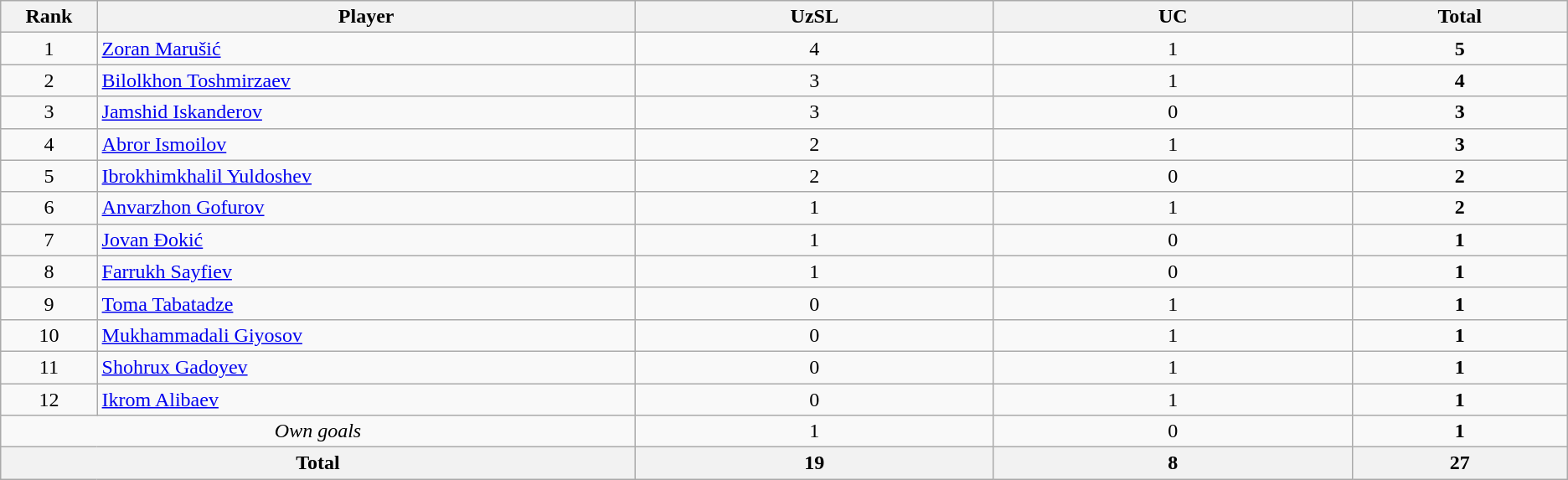<table class="wikitable" style="text-align:center;">
<tr>
<th width=2%>Rank</th>
<th width=15%>Player</th>
<th width=10%><abbr>UzSL</abbr></th>
<th width=10%><abbr>UC</abbr></th>
<th width=6%>Total</th>
</tr>
<tr>
<td>1</td>
<td align=left> <a href='#'>Zoran Marušić</a></td>
<td>4</td>
<td>1</td>
<td><strong>5</strong></td>
</tr>
<tr>
<td>2</td>
<td align=left> <a href='#'>Bilolkhon Toshmirzaev</a></td>
<td>3</td>
<td>1</td>
<td><strong>4</strong></td>
</tr>
<tr>
<td>3</td>
<td align=left> <a href='#'>Jamshid Iskanderov</a></td>
<td>3</td>
<td>0</td>
<td><strong>3</strong></td>
</tr>
<tr>
<td>4</td>
<td align=left> <a href='#'>Abror Ismoilov</a></td>
<td>2</td>
<td>1</td>
<td><strong>3</strong></td>
</tr>
<tr>
<td>5</td>
<td align=left> <a href='#'>Ibrokhimkhalil Yuldoshev</a></td>
<td>2</td>
<td>0</td>
<td><strong>2</strong></td>
</tr>
<tr>
<td>6</td>
<td align=left> <a href='#'>Anvarzhon Gofurov</a></td>
<td>1</td>
<td>1</td>
<td><strong>2</strong></td>
</tr>
<tr>
<td>7</td>
<td align=left> <a href='#'>Jovan Đokić</a></td>
<td>1</td>
<td>0</td>
<td><strong>1</strong></td>
</tr>
<tr>
<td>8</td>
<td align=left> <a href='#'>Farrukh Sayfiev</a></td>
<td>1</td>
<td>0</td>
<td><strong>1</strong></td>
</tr>
<tr>
<td>9</td>
<td align=left> <a href='#'>Toma Tabatadze</a></td>
<td>0</td>
<td>1</td>
<td><strong>1</strong></td>
</tr>
<tr>
<td>10</td>
<td align=left> <a href='#'>Mukhammadali Giyosov</a></td>
<td>0</td>
<td>1</td>
<td><strong>1</strong></td>
</tr>
<tr>
<td>11</td>
<td align=left> <a href='#'>Shohrux Gadoyev</a></td>
<td>0</td>
<td>1</td>
<td><strong>1</strong></td>
</tr>
<tr>
<td>12</td>
<td align=left> <a href='#'>Ikrom Alibaev</a></td>
<td>0</td>
<td>1</td>
<td><strong>1</strong></td>
</tr>
<tr>
<td align=center colspan=2><em>Own goals</em></td>
<td>1</td>
<td>0</td>
<td><strong>1</strong></td>
</tr>
<tr>
<th colspan=2>Total</th>
<th>19</th>
<th>8</th>
<th>27</th>
</tr>
</table>
